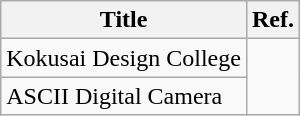<table class="wikitable">
<tr>
<th>Title</th>
<th>Ref.</th>
</tr>
<tr>
<td>Kokusai Design College</td>
<td rowspan="2"></td>
</tr>
<tr>
<td>ASCII Digital Camera</td>
</tr>
</table>
